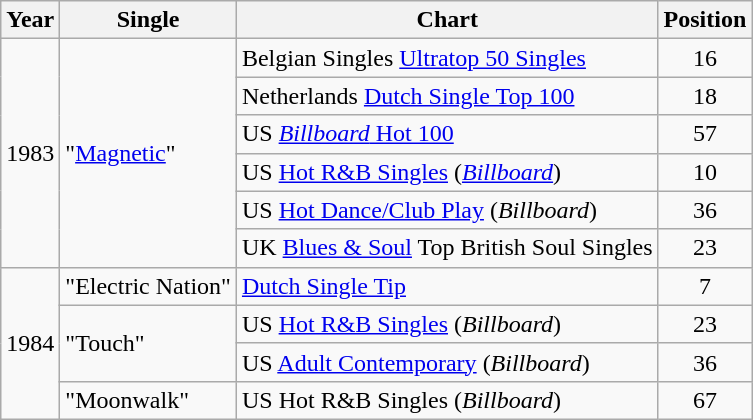<table class="wikitable">
<tr>
<th>Year</th>
<th>Single</th>
<th>Chart</th>
<th>Position</th>
</tr>
<tr>
<td rowspan="6">1983</td>
<td rowspan="6">"<a href='#'>Magnetic</a>"</td>
<td>Belgian Singles <a href='#'>Ultratop 50 Singles</a></td>
<td align="center">16</td>
</tr>
<tr>
<td>Netherlands <a href='#'>Dutch Single Top 100</a></td>
<td align="center">18</td>
</tr>
<tr>
<td>US <a href='#'><em>Billboard</em> Hot 100</a></td>
<td align="center">57</td>
</tr>
<tr>
<td>US <a href='#'>Hot R&B Singles</a> (<em><a href='#'>Billboard</a></em>)</td>
<td align="center">10</td>
</tr>
<tr>
<td>US <a href='#'>Hot Dance/Club Play</a> (<em>Billboard</em>)</td>
<td align="center">36</td>
</tr>
<tr>
<td>UK <a href='#'>Blues & Soul</a> Top British Soul Singles</td>
<td align="center">23</td>
</tr>
<tr>
<td rowspan="4">1984</td>
<td>"Electric Nation"</td>
<td><a href='#'>Dutch Single Tip</a></td>
<td align="center">7</td>
</tr>
<tr>
<td rowspan="2">"Touch"</td>
<td>US <a href='#'>Hot R&B Singles</a> (<em>Billboard</em>)</td>
<td align="center">23</td>
</tr>
<tr>
<td>US <a href='#'>Adult Contemporary</a> (<em>Billboard</em>)</td>
<td align="center">36</td>
</tr>
<tr>
<td>"Moonwalk"</td>
<td>US Hot R&B Singles (<em>Billboard</em>)</td>
<td align="center">67</td>
</tr>
</table>
